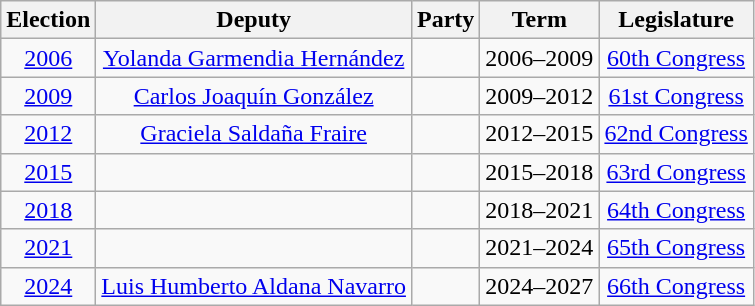<table class="wikitable sortable" style="text-align: center">
<tr>
<th>Election</th>
<th class="unsortable">Deputy</th>
<th class="unsortable">Party</th>
<th class="unsortable">Term</th>
<th class="unsortable">Legislature</th>
</tr>
<tr>
<td><a href='#'>2006</a></td>
<td><a href='#'>Yolanda Garmendia Hernández</a></td>
<td></td>
<td>2006–2009</td>
<td><a href='#'>60th Congress</a></td>
</tr>
<tr>
<td><a href='#'>2009</a></td>
<td><a href='#'>Carlos Joaquín González</a></td>
<td></td>
<td>2009–2012</td>
<td><a href='#'>61st Congress</a></td>
</tr>
<tr>
<td><a href='#'>2012</a></td>
<td><a href='#'>Graciela Saldaña Fraire</a></td>
<td></td>
<td>2012–2015</td>
<td><a href='#'>62nd Congress</a></td>
</tr>
<tr>
<td><a href='#'>2015</a></td>
<td></td>
<td></td>
<td>2015–2018</td>
<td><a href='#'>63rd Congress</a></td>
</tr>
<tr>
<td><a href='#'>2018</a></td>
<td></td>
<td></td>
<td>2018–2021</td>
<td><a href='#'>64th Congress</a></td>
</tr>
<tr>
<td><a href='#'>2021</a></td>
<td></td>
<td></td>
<td>2021–2024</td>
<td><a href='#'>65th Congress</a></td>
</tr>
<tr>
<td><a href='#'>2024</a></td>
<td><a href='#'>Luis Humberto Aldana Navarro</a></td>
<td></td>
<td>2024–2027</td>
<td><a href='#'>66th Congress</a></td>
</tr>
</table>
